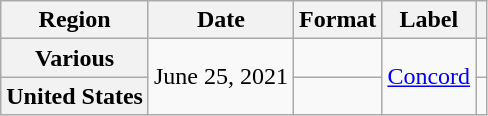<table class="wikitable plainrowheaders">
<tr>
<th>Region</th>
<th>Date</th>
<th>Format</th>
<th>Label</th>
<th></th>
</tr>
<tr>
<th scope="row">Various</th>
<td rowspan="2">June 25, 2021</td>
<td></td>
<td rowspan="2"><a href='#'>Concord</a></td>
<td></td>
</tr>
<tr>
<th scope="row">United States</th>
<td></td>
<td></td>
</tr>
</table>
